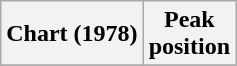<table class="wikitable plainrowheaders sortable" style="text-align:center;">
<tr>
<th>Chart (1978)</th>
<th>Peak<br>position</th>
</tr>
<tr>
</tr>
</table>
